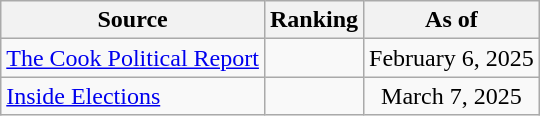<table class="wikitable" style="text-align:center">
<tr>
<th>Source</th>
<th>Ranking</th>
<th>As of</th>
</tr>
<tr>
<td align=left><a href='#'>The Cook Political Report</a></td>
<td></td>
<td>February 6, 2025</td>
</tr>
<tr>
<td align=left><a href='#'>Inside Elections</a></td>
<td></td>
<td>March 7, 2025</td>
</tr>
</table>
